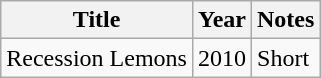<table class="wikitable">
<tr>
<th>Title</th>
<th>Year</th>
<th>Notes</th>
</tr>
<tr>
<td>Recession Lemons</td>
<td>2010</td>
<td>Short</td>
</tr>
</table>
